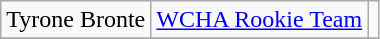<table class="wikitable">
<tr>
<td>Tyrone Bronte</td>
<td><a href='#'>WCHA Rookie Team</a></td>
<td></td>
</tr>
<tr>
</tr>
</table>
